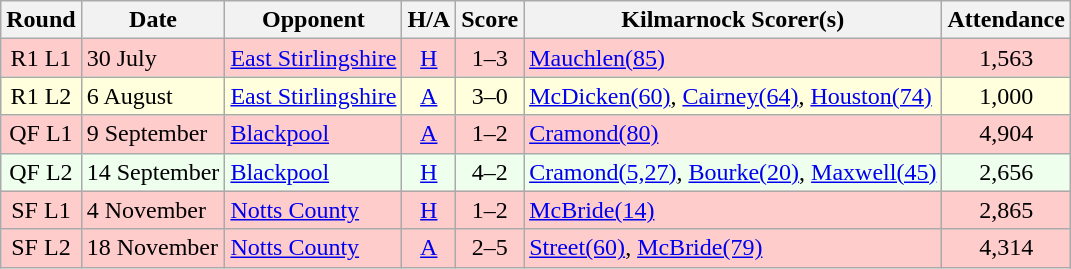<table class="wikitable" style="text-align:center">
<tr>
<th>Round</th>
<th>Date</th>
<th>Opponent</th>
<th>H/A</th>
<th>Score</th>
<th>Kilmarnock Scorer(s)</th>
<th>Attendance</th>
</tr>
<tr bgcolor=#FFCCCC>
<td>R1 L1</td>
<td align=left>30 July</td>
<td align=left><a href='#'>East Stirlingshire</a></td>
<td><a href='#'>H</a></td>
<td>1–3</td>
<td align=left><a href='#'>Mauchlen(85)</a></td>
<td>1,563</td>
</tr>
<tr bgcolor=#FFFFDD>
<td>R1 L2</td>
<td align=left>6 August</td>
<td align=left><a href='#'>East Stirlingshire</a></td>
<td><a href='#'>A</a></td>
<td>3–0</td>
<td align=left><a href='#'>McDicken(60)</a>, <a href='#'>Cairney(64)</a>, <a href='#'>Houston(74)</a></td>
<td>1,000</td>
</tr>
<tr bgcolor=#FFCCCC>
<td>QF L1</td>
<td align=left>9 September</td>
<td align=left><a href='#'>Blackpool</a></td>
<td><a href='#'>A</a></td>
<td>1–2</td>
<td align=left><a href='#'>Cramond(80)</a></td>
<td>4,904</td>
</tr>
<tr bgcolor=#EEFFEE>
<td>QF L2</td>
<td align=left>14 September</td>
<td align=left><a href='#'>Blackpool</a></td>
<td><a href='#'>H</a></td>
<td>4–2</td>
<td align=left><a href='#'>Cramond(5,27)</a>, <a href='#'>Bourke(20)</a>, <a href='#'>Maxwell(45)</a></td>
<td>2,656</td>
</tr>
<tr bgcolor=#FFCCCC>
<td>SF L1</td>
<td align=left>4 November</td>
<td align=left><a href='#'>Notts County</a></td>
<td><a href='#'>H</a></td>
<td>1–2</td>
<td align=left><a href='#'>McBride(14)</a></td>
<td>2,865</td>
</tr>
<tr bgcolor=#FFCCCC>
<td>SF L2</td>
<td align=left>18 November</td>
<td align=left><a href='#'>Notts County</a></td>
<td><a href='#'>A</a></td>
<td>2–5</td>
<td align=left><a href='#'>Street(60)</a>, <a href='#'>McBride(79)</a></td>
<td>4,314</td>
</tr>
</table>
